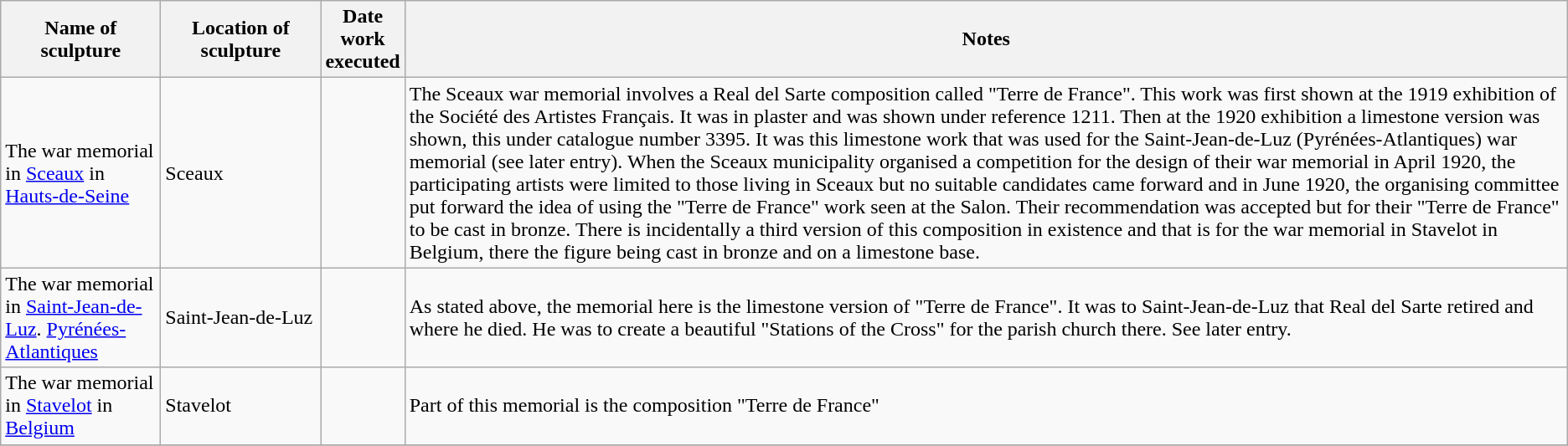<table class="wikitable sortable plainrowheaders">
<tr>
<th style="width:120px">Name of sculpture</th>
<th style="width:120px">Location of sculpture</th>
<th style="width:50px">Date work executed</th>
<th class="unsortable">Notes</th>
</tr>
<tr>
<td>The war memorial in <a href='#'>Sceaux</a> in <a href='#'>Hauts-de-Seine</a></td>
<td>Sceaux</td>
<td align="center"></td>
<td>The Sceaux war memorial involves a Real del Sarte composition called "Terre de France". This work was first shown at the 1919 exhibition of the Société des Artistes Français. It was in plaster and was shown under reference 1211. Then at the 1920 exhibition a limestone version was shown, this under catalogue number 3395.  It was this limestone work that was used for the Saint-Jean-de-Luz (Pyrénées-Atlantiques) war memorial (see later entry). When the Sceaux municipality organised a competition for the design of their war memorial in April 1920, the participating artists were limited to those living in Sceaux but no suitable candidates came forward and in June 1920, the organising committee put forward the idea of using the "Terre de France" work seen at the Salon.  Their recommendation was accepted but for their "Terre de France" to be cast in bronze. There is incidentally a third version of this composition in existence and that is for the war memorial in Stavelot in Belgium, there the figure being cast in bronze and on a limestone base.</td>
</tr>
<tr>
<td>The war memorial in <a href='#'>Saint-Jean-de-Luz</a>.  <a href='#'>Pyrénées-Atlantiques</a></td>
<td>Saint-Jean-de-Luz</td>
<td align="center"></td>
<td>As stated above, the memorial here is the limestone version of "Terre de France".  It was to Saint-Jean-de-Luz that Real del Sarte retired and where he died.  He was to create a beautiful "Stations of the Cross" for the parish church there. See later entry.</td>
</tr>
<tr>
<td>The war memorial in <a href='#'>Stavelot</a> in <a href='#'>Belgium</a></td>
<td>Stavelot</td>
<td align="center"></td>
<td>Part of this memorial is the composition "Terre de France"</td>
</tr>
<tr>
</tr>
</table>
